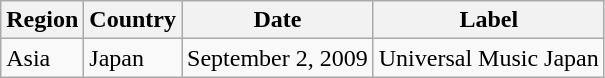<table class="wikitable">
<tr>
<th>Region</th>
<th>Country</th>
<th>Date</th>
<th>Label</th>
</tr>
<tr>
<td>Asia</td>
<td>Japan</td>
<td>September 2, 2009</td>
<td>Universal Music Japan</td>
</tr>
</table>
